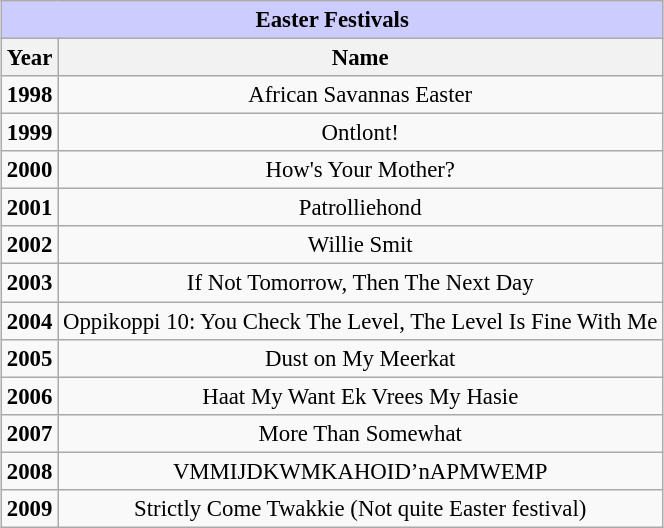<table class="wikitable"  style="margin:auto; margin:0 0 1.0em 1.0em; text-align:center; font-size:95%;">
<tr>
<th colspan="5" style="background:#ccf;"><strong>Easter Festivals</strong></th>
</tr>
<tr>
<th>Year</th>
<th>Name</th>
</tr>
<tr>
<td><strong>1998</strong></td>
<td>African Savannas Easter</td>
</tr>
<tr>
<td><strong>1999</strong></td>
<td>Ontlont!</td>
</tr>
<tr>
<td><strong>2000</strong></td>
<td>How's Your Mother?</td>
</tr>
<tr>
<td><strong>2001</strong></td>
<td>Patrolliehond</td>
</tr>
<tr>
<td><strong>2002</strong></td>
<td>Willie Smit</td>
</tr>
<tr>
<td><strong>2003</strong></td>
<td>If Not Tomorrow, Then The Next Day</td>
</tr>
<tr>
<td><strong>2004</strong></td>
<td>Oppikoppi 10: You Check The Level, The Level Is Fine With Me</td>
</tr>
<tr>
<td><strong>2005</strong></td>
<td>Dust on My Meerkat</td>
</tr>
<tr>
<td><strong>2006</strong></td>
<td>Haat My Want Ek Vrees My Hasie</td>
</tr>
<tr>
<td><strong>2007</strong></td>
<td>More Than Somewhat</td>
</tr>
<tr>
<td><strong>2008</strong></td>
<td>VMMIJDKWMKAHOID’nAPMWEMP</td>
</tr>
<tr>
<td><strong>2009</strong></td>
<td>Strictly Come Twakkie (Not quite Easter festival)</td>
</tr>
</table>
